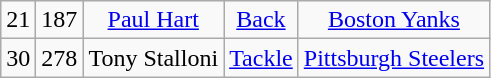<table class="wikitable" style="text-align:center">
<tr>
<td>21</td>
<td>187</td>
<td><a href='#'>Paul Hart</a></td>
<td><a href='#'>Back</a></td>
<td><a href='#'>Boston Yanks</a></td>
</tr>
<tr>
<td>30</td>
<td>278</td>
<td>Tony Stalloni</td>
<td><a href='#'>Tackle</a></td>
<td><a href='#'>Pittsburgh Steelers</a></td>
</tr>
</table>
